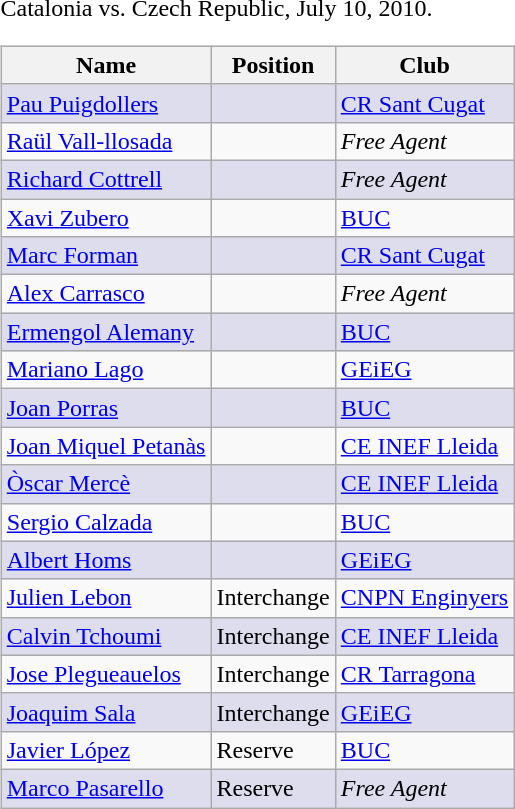<table>
<tr>
<td style="width:500px; margin:0;" valign="top"><br>Catalonia vs. Czech Republic, July 10, 2010.<table class="wikitable">
<tr>
<th>Name</th>
<th>Position</th>
<th>Club</th>
</tr>
<tr ! style="background:#ddddee;">
<td><a href='#'>Pau Puigdollers</a></td>
<td></td>
<td><a href='#'>CR Sant Cugat</a></td>
</tr>
<tr>
<td><a href='#'>Raül Vall-llosada</a></td>
<td></td>
<td><em>Free Agent</em></td>
</tr>
<tr ! style="background:#ddddee;">
<td><a href='#'>Richard Cottrell</a></td>
<td></td>
<td><em>Free Agent</em></td>
</tr>
<tr>
<td><a href='#'>Xavi Zubero</a></td>
<td></td>
<td><a href='#'>BUC</a></td>
</tr>
<tr ! style="background:#ddddee;">
<td><a href='#'>Marc Forman</a></td>
<td></td>
<td><a href='#'>CR Sant Cugat</a></td>
</tr>
<tr>
<td><a href='#'>Alex Carrasco</a></td>
<td></td>
<td><em>Free Agent</em></td>
</tr>
<tr ! style="background:#ddddee;">
<td><a href='#'>Ermengol Alemany</a></td>
<td></td>
<td><a href='#'>BUC</a></td>
</tr>
<tr>
<td><a href='#'>Mariano Lago</a></td>
<td></td>
<td><a href='#'>GEiEG</a></td>
</tr>
<tr ! style="background:#ddddee;">
<td><a href='#'>Joan Porras</a></td>
<td></td>
<td><a href='#'>BUC</a></td>
</tr>
<tr>
<td><a href='#'>Joan Miquel Petanàs</a></td>
<td></td>
<td><a href='#'>CE INEF Lleida</a></td>
</tr>
<tr ! style="background:#ddddee;">
<td><a href='#'>Òscar Mercè</a></td>
<td></td>
<td><a href='#'>CE INEF Lleida</a></td>
</tr>
<tr>
<td><a href='#'>Sergio Calzada</a></td>
<td></td>
<td><a href='#'>BUC</a></td>
</tr>
<tr ! style="background:#ddddee;">
<td><a href='#'>Albert Homs</a></td>
<td></td>
<td><a href='#'>GEiEG</a></td>
</tr>
<tr>
<td><a href='#'>Julien Lebon</a></td>
<td>Interchange</td>
<td><a href='#'>CNPN Enginyers</a></td>
</tr>
<tr ! style="background:#ddddee;">
<td><a href='#'>Calvin Tchoumi</a></td>
<td>Interchange</td>
<td><a href='#'>CE INEF Lleida</a></td>
</tr>
<tr>
<td><a href='#'>Jose Plegueauelos</a></td>
<td>Interchange</td>
<td><a href='#'>CR Tarragona</a></td>
</tr>
<tr ! style="background:#ddddee;">
<td><a href='#'>Joaquim Sala</a></td>
<td>Interchange</td>
<td><a href='#'>GEiEG</a></td>
</tr>
<tr>
<td><a href='#'>Javier López</a></td>
<td>Reserve</td>
<td><a href='#'>BUC</a></td>
</tr>
<tr ! style="background:#ddddee;">
<td><a href='#'>Marco Pasarello</a></td>
<td>Reserve</td>
<td><em>Free Agent</em></td>
</tr>
</table>
</td>
</tr>
</table>
